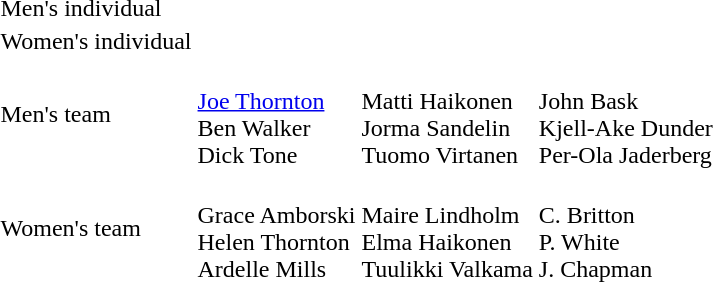<table>
<tr>
<td>Men's individual</td>
<td></td>
<td></td>
<td></td>
</tr>
<tr>
<td>Women's individual</td>
<td></td>
<td></td>
<td></td>
</tr>
<tr>
<td>Men's team</td>
<td> <br> <a href='#'>Joe Thornton</a> <br> Ben Walker <br> Dick Tone</td>
<td> <br> Matti Haikonen <br> Jorma Sandelin <br> Tuomo Virtanen</td>
<td> <br> John Bask <br> Kjell-Ake Dunder <br> Per-Ola Jaderberg</td>
</tr>
<tr>
<td>Women's team</td>
<td> <br> Grace Amborski <br> Helen Thornton <br> Ardelle Mills</td>
<td> <br> Maire Lindholm <br> Elma Haikonen <br> Tuulikki Valkama</td>
<td> <br> C. Britton <br> P. White <br> J. Chapman</td>
</tr>
<tr>
</tr>
</table>
